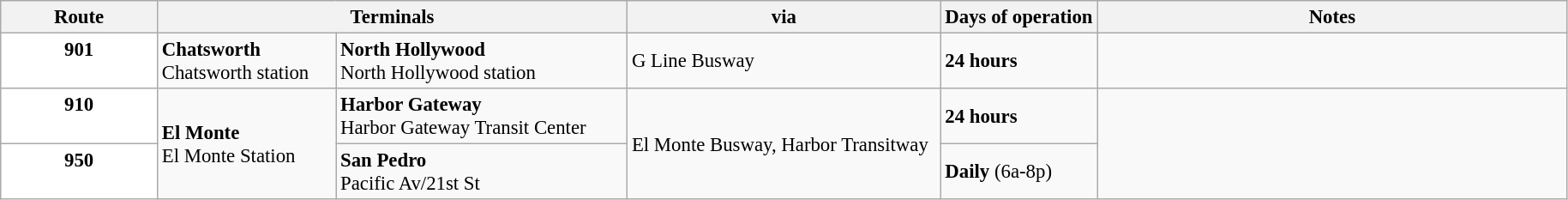<table class="wikitable sticky-header" style="font-size: 95%;">
<tr>
<th style="width:10%;">Route</th>
<th colspan="2" style="width:30%;">Terminals</th>
<th style="width:20%;">via</th>
<th style="width:10%;">Days of operation</th>
<th style="width:50%;">Notes</th>
</tr>
<tr>
<td style="text-align:center; background:white; color:black; vertical-align:top;"><div><strong> 901</strong></div></td>
<td><strong>Chatsworth</strong><br>Chatsworth station</td>
<td><strong>North Hollywood<br></strong>North Hollywood station</td>
<td>G Line Busway</td>
<td><strong>24 hours</strong></td>
<td></td>
</tr>
<tr>
<td style="text-align:center; background:white; color:black; vertical-align:top;"><div><strong> 910</strong></div></td>
<td rowspan=2><strong>El Monte</strong><br>El Monte Station</td>
<td><strong>Harbor Gateway</strong><br>Harbor Gateway Transit Center</td>
<td rowspan=2>El Monte Busway, Harbor Transitway</td>
<td><strong>24 hours</strong></td>
<td rowspan=2></td>
</tr>
<tr>
<td style="text-align:center; background:white; color:black; vertical-align:top;"><div><strong> 950</strong></div></td>
<td><strong>San Pedro</strong><br>Pacific Av/21st St</td>
<td><strong>Daily</strong> (6a-8p)</td>
</tr>
</table>
